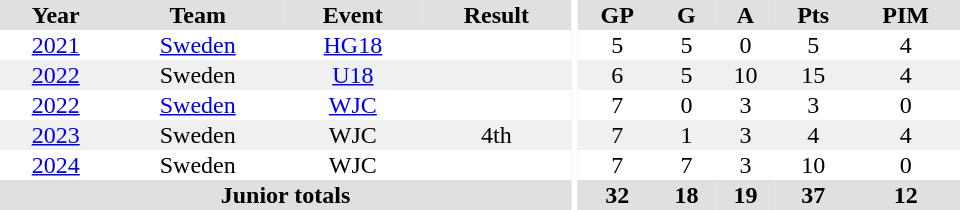<table border="0" cellpadding="1" cellspacing="0" ID="Table3" style="text-align:center; width:40em">
<tr bgcolor="#e0e0e0">
<th>Year</th>
<th>Team</th>
<th>Event</th>
<th>Result</th>
<th rowspan="99" bgcolor="#ffffff"></th>
<th>GP</th>
<th>G</th>
<th>A</th>
<th>Pts</th>
<th>PIM</th>
</tr>
<tr>
<td><a href='#'>2021</a></td>
<td><a href='#'>Sweden</a></td>
<td><a href='#'>HG18</a></td>
<td></td>
<td>5</td>
<td>5</td>
<td>0</td>
<td>5</td>
<td>4</td>
</tr>
<tr bgcolor="#f0f0f0">
<td><a href='#'>2022</a></td>
<td>Sweden</td>
<td><a href='#'>U18</a></td>
<td></td>
<td>6</td>
<td>5</td>
<td>10</td>
<td>15</td>
<td>4</td>
</tr>
<tr>
<td><a href='#'>2022</a></td>
<td><a href='#'>Sweden</a></td>
<td><a href='#'>WJC</a></td>
<td></td>
<td>7</td>
<td>0</td>
<td>3</td>
<td>3</td>
<td>0</td>
</tr>
<tr bgcolor="#f0f0f0">
<td><a href='#'>2023</a></td>
<td>Sweden</td>
<td>WJC</td>
<td>4th</td>
<td>7</td>
<td>1</td>
<td>3</td>
<td>4</td>
<td>4</td>
</tr>
<tr>
<td><a href='#'>2024</a></td>
<td>Sweden</td>
<td>WJC</td>
<td></td>
<td>7</td>
<td>7</td>
<td>3</td>
<td>10</td>
<td>0</td>
</tr>
<tr bgcolor="#e0e0e0">
<th colspan="4">Junior totals</th>
<th>32</th>
<th>18</th>
<th>19</th>
<th>37</th>
<th>12</th>
</tr>
</table>
